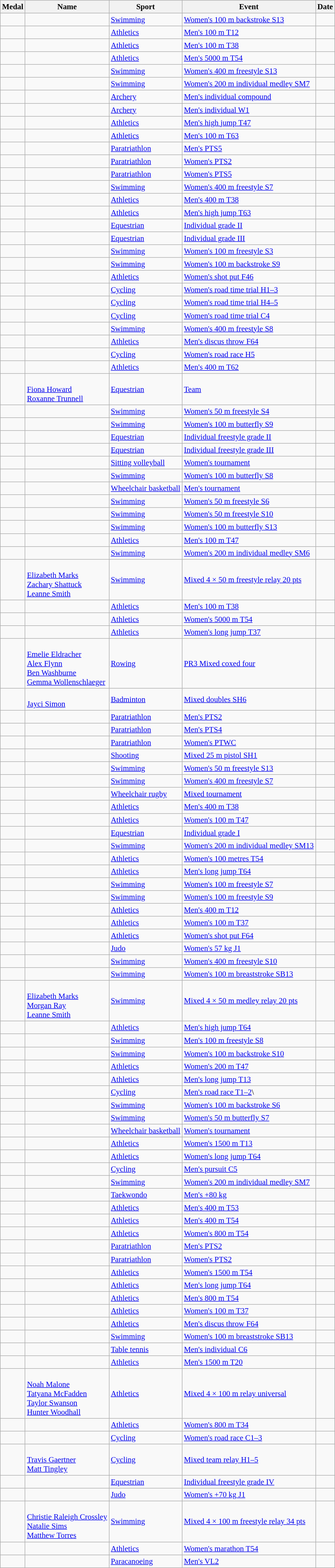<table class="wikitable sortable" style=font-size:95%>
<tr>
<th>Medal</th>
<th>Name</th>
<th>Sport</th>
<th>Event</th>
<th>Date</th>
</tr>
<tr>
<td></td>
<td></td>
<td><a href='#'>Swimming</a></td>
<td><a href='#'>Women's 100 m backstroke S13</a></td>
<td></td>
</tr>
<tr>
<td></td>
<td></td>
<td><a href='#'>Athletics</a></td>
<td><a href='#'>Men's 100 m T12</a></td>
<td></td>
</tr>
<tr>
<td></td>
<td></td>
<td><a href='#'>Athletics</a></td>
<td><a href='#'>Men's 100 m T38</a></td>
<td></td>
</tr>
<tr>
<td></td>
<td></td>
<td><a href='#'>Athletics</a></td>
<td><a href='#'>Men's 5000 m T54</a></td>
<td></td>
</tr>
<tr>
<td></td>
<td></td>
<td><a href='#'>Swimming</a></td>
<td><a href='#'>Women's 400 m freestyle S13</a></td>
<td></td>
</tr>
<tr>
<td></td>
<td></td>
<td><a href='#'>Swimming</a></td>
<td><a href='#'>Women's 200 m individual medley SM7</a></td>
<td></td>
</tr>
<tr>
<td></td>
<td></td>
<td><a href='#'>Archery</a></td>
<td><a href='#'>Men's individual compound</a></td>
<td></td>
</tr>
<tr>
<td></td>
<td></td>
<td><a href='#'>Archery</a></td>
<td><a href='#'>Men's individual W1</a></td>
<td></td>
</tr>
<tr>
<td></td>
<td></td>
<td><a href='#'>Athletics</a></td>
<td><a href='#'>Men's high jump T47</a></td>
<td></td>
</tr>
<tr>
<td></td>
<td></td>
<td><a href='#'>Athletics</a></td>
<td><a href='#'>Men's 100 m T63</a></td>
<td></td>
</tr>
<tr>
<td></td>
<td></td>
<td><a href='#'>Paratriathlon</a></td>
<td><a href='#'>Men's PTS5</a></td>
<td></td>
</tr>
<tr>
<td></td>
<td></td>
<td><a href='#'>Paratriathlon</a></td>
<td><a href='#'>Women's PTS2</a></td>
<td></td>
</tr>
<tr>
<td></td>
<td></td>
<td><a href='#'>Paratriathlon</a></td>
<td><a href='#'>Women's PTS5</a></td>
<td></td>
</tr>
<tr>
<td></td>
<td></td>
<td><a href='#'>Swimming</a></td>
<td><a href='#'>Women's 400 m freestyle S7</a></td>
<td></td>
</tr>
<tr>
<td></td>
<td></td>
<td><a href='#'>Athletics</a></td>
<td><a href='#'>Men's 400 m T38</a></td>
<td></td>
</tr>
<tr>
<td></td>
<td></td>
<td><a href='#'>Athletics</a></td>
<td><a href='#'>Men's high jump T63</a></td>
<td></td>
</tr>
<tr>
<td></td>
<td></td>
<td><a href='#'>Equestrian</a></td>
<td><a href='#'>Individual grade II</a></td>
<td></td>
</tr>
<tr>
<td></td>
<td></td>
<td><a href='#'>Equestrian</a></td>
<td><a href='#'>Individual grade III</a></td>
<td></td>
</tr>
<tr>
<td></td>
<td></td>
<td><a href='#'>Swimming</a></td>
<td><a href='#'>Women's 100 m freestyle S3</a></td>
<td></td>
</tr>
<tr>
<td></td>
<td></td>
<td><a href='#'>Swimming</a></td>
<td><a href='#'>Women's 100 m backstroke S9</a></td>
<td></td>
</tr>
<tr>
<td></td>
<td></td>
<td><a href='#'>Athletics</a></td>
<td><a href='#'>Women's shot put F46</a></td>
<td></td>
</tr>
<tr>
<td></td>
<td></td>
<td><a href='#'>Cycling</a></td>
<td><a href='#'>Women's road time trial H1–3</a></td>
<td></td>
</tr>
<tr>
<td></td>
<td></td>
<td><a href='#'>Cycling</a></td>
<td><a href='#'>Women's road time trial H4–5</a></td>
<td></td>
</tr>
<tr>
<td></td>
<td></td>
<td><a href='#'>Cycling</a></td>
<td><a href='#'>Women's road time trial C4</a></td>
<td></td>
</tr>
<tr>
<td></td>
<td></td>
<td><a href='#'>Swimming</a></td>
<td><a href='#'>Women's 400 m freestyle S8</a></td>
<td></td>
</tr>
<tr>
<td></td>
<td></td>
<td><a href='#'>Athletics</a></td>
<td><a href='#'>Men's discus throw F64</a></td>
<td></td>
</tr>
<tr>
<td></td>
<td></td>
<td><a href='#'>Cycling</a></td>
<td><a href='#'>Women's road race H5</a></td>
<td></td>
</tr>
<tr>
<td></td>
<td></td>
<td><a href='#'>Athletics</a></td>
<td><a href='#'>Men's 400 m T62</a></td>
<td></td>
</tr>
<tr>
<td></td>
<td><br><a href='#'>Fiona Howard</a><br><a href='#'>Roxanne Trunnell</a></td>
<td><a href='#'>Equestrian</a></td>
<td><a href='#'>Team</a></td>
<td></td>
</tr>
<tr>
<td></td>
<td></td>
<td><a href='#'>Swimming</a></td>
<td><a href='#'>Women's 50 m freestyle S4</a></td>
<td></td>
</tr>
<tr>
<td></td>
<td></td>
<td><a href='#'>Swimming</a></td>
<td><a href='#'>Women's 100 m butterfly S9</a></td>
<td></td>
</tr>
<tr>
<td></td>
<td></td>
<td><a href='#'>Equestrian</a></td>
<td><a href='#'>Individual freestyle grade II</a></td>
<td></td>
</tr>
<tr>
<td></td>
<td></td>
<td><a href='#'>Equestrian</a></td>
<td><a href='#'>Individual freestyle grade III</a></td>
<td></td>
</tr>
<tr>
<td></td>
<td></td>
<td><a href='#'>Sitting volleyball</a></td>
<td><a href='#'>Women's tournament</a></td>
<td></td>
</tr>
<tr>
<td></td>
<td></td>
<td><a href='#'>Swimming</a></td>
<td><a href='#'>Women's 100 m butterfly S8</a></td>
<td></td>
</tr>
<tr>
<td></td>
<td></td>
<td><a href='#'>Wheelchair basketball</a></td>
<td><a href='#'>Men's tournament</a></td>
<td></td>
</tr>
<tr>
<td></td>
<td></td>
<td><a href='#'>Swimming</a></td>
<td><a href='#'>Women's 50 m freestyle S6</a></td>
<td></td>
</tr>
<tr>
<td></td>
<td></td>
<td><a href='#'>Swimming</a></td>
<td><a href='#'>Women's 50 m freestyle S10</a></td>
<td></td>
</tr>
<tr>
<td></td>
<td></td>
<td><a href='#'>Swimming</a></td>
<td><a href='#'>Women's 100 m butterfly S13</a></td>
<td></td>
</tr>
<tr>
<td></td>
<td></td>
<td><a href='#'>Athletics</a></td>
<td><a href='#'>Men's 100 m T47</a></td>
<td></td>
</tr>
<tr>
<td></td>
<td></td>
<td><a href='#'>Swimming</a></td>
<td><a href='#'>Women's 200 m individual medley SM6</a></td>
<td></td>
</tr>
<tr>
<td></td>
<td><br><a href='#'>Elizabeth Marks</a><br><a href='#'>Zachary Shattuck</a><br><a href='#'>Leanne Smith</a></td>
<td><a href='#'>Swimming</a></td>
<td><a href='#'>Mixed 4 × 50 m freestyle relay 20 pts</a></td>
<td></td>
</tr>
<tr>
<td></td>
<td></td>
<td><a href='#'>Athletics</a></td>
<td><a href='#'>Men's 100 m T38</a></td>
<td></td>
</tr>
<tr>
<td></td>
<td></td>
<td><a href='#'>Athletics</a></td>
<td><a href='#'>Women's 5000 m T54</a></td>
<td></td>
</tr>
<tr>
<td></td>
<td></td>
<td><a href='#'>Athletics</a></td>
<td><a href='#'>Women's long jump T37</a></td>
<td></td>
</tr>
<tr>
<td></td>
<td><br><a href='#'>Emelie Eldracher</a><br><a href='#'>Alex Flynn</a><br><a href='#'>Ben Washburne</a><br><a href='#'>Gemma Wollenschlaeger</a></td>
<td><a href='#'>Rowing</a></td>
<td><a href='#'>PR3 Mixed coxed four</a></td>
<td></td>
</tr>
<tr>
<td></td>
<td><br><a href='#'>Jayci Simon</a></td>
<td><a href='#'>Badminton</a></td>
<td><a href='#'>Mixed doubles SH6</a></td>
<td></td>
</tr>
<tr>
<td></td>
<td></td>
<td><a href='#'>Paratriathlon</a></td>
<td><a href='#'>Men's PTS2</a></td>
<td></td>
</tr>
<tr>
<td></td>
<td></td>
<td><a href='#'>Paratriathlon</a></td>
<td><a href='#'>Men's PTS4</a></td>
<td></td>
</tr>
<tr>
<td></td>
<td></td>
<td><a href='#'>Paratriathlon</a></td>
<td><a href='#'>Women's PTWC</a></td>
<td></td>
</tr>
<tr>
<td></td>
<td></td>
<td><a href='#'>Shooting</a></td>
<td><a href='#'>Mixed 25 m pistol SH1</a></td>
<td></td>
</tr>
<tr>
<td></td>
<td></td>
<td><a href='#'>Swimming</a></td>
<td><a href='#'>Women's 50 m freestyle S13</a></td>
<td></td>
</tr>
<tr>
<td></td>
<td></td>
<td><a href='#'>Swimming</a></td>
<td><a href='#'>Women's 400 m freestyle S7</a></td>
<td></td>
</tr>
<tr>
<td></td>
<td></td>
<td><a href='#'>Wheelchair rugby</a></td>
<td><a href='#'>Mixed tournament</a></td>
<td></td>
</tr>
<tr>
<td></td>
<td></td>
<td><a href='#'>Athletics</a></td>
<td><a href='#'>Men's 400 m T38</a></td>
<td></td>
</tr>
<tr>
<td></td>
<td></td>
<td><a href='#'>Athletics</a></td>
<td><a href='#'>Women's 100 m T47</a></td>
<td></td>
</tr>
<tr>
<td></td>
<td></td>
<td><a href='#'>Equestrian</a></td>
<td><a href='#'>Individual grade I</a></td>
<td></td>
</tr>
<tr>
<td></td>
<td></td>
<td><a href='#'>Swimming</a></td>
<td><a href='#'>Women's 200 m individual medley SM13</a></td>
<td></td>
</tr>
<tr>
<td></td>
<td></td>
<td><a href='#'>Athletics</a></td>
<td><a href='#'>Women's 100 metres T54</a></td>
<td></td>
</tr>
<tr>
<td></td>
<td></td>
<td><a href='#'>Athletics</a></td>
<td><a href='#'>Men's long jump T64</a></td>
<td></td>
</tr>
<tr>
<td></td>
<td></td>
<td><a href='#'>Swimming</a></td>
<td><a href='#'>Women's 100 m freestyle S7</a></td>
<td></td>
</tr>
<tr>
<td></td>
<td></td>
<td><a href='#'>Swimming</a></td>
<td><a href='#'>Women's 100 m freestyle S9</a></td>
<td></td>
</tr>
<tr>
<td></td>
<td></td>
<td><a href='#'>Athletics</a></td>
<td><a href='#'>Men's 400 m T12</a></td>
<td></td>
</tr>
<tr>
<td></td>
<td></td>
<td><a href='#'>Athletics</a></td>
<td><a href='#'>Women's 100 m T37</a></td>
<td></td>
</tr>
<tr>
<td></td>
<td></td>
<td><a href='#'>Athletics</a></td>
<td><a href='#'>Women's shot put F64</a></td>
<td></td>
</tr>
<tr>
<td></td>
<td></td>
<td><a href='#'>Judo</a></td>
<td><a href='#'>Women's 57 kg J1</a></td>
<td></td>
</tr>
<tr>
<td></td>
<td></td>
<td><a href='#'>Swimming</a></td>
<td><a href='#'>Women's 400 m freestyle S10</a></td>
<td></td>
</tr>
<tr>
<td></td>
<td></td>
<td><a href='#'>Swimming</a></td>
<td><a href='#'>Women's 100 m breaststroke SB13</a></td>
<td></td>
</tr>
<tr>
<td></td>
<td><br><a href='#'>Elizabeth Marks</a><br><a href='#'>Morgan Ray</a><br><a href='#'>Leanne Smith</a></td>
<td><a href='#'>Swimming</a></td>
<td><a href='#'>Mixed 4 × 50 m medley relay 20 pts</a></td>
<td></td>
</tr>
<tr>
<td></td>
<td></td>
<td><a href='#'>Athletics</a></td>
<td><a href='#'>Men's high jump T64</a></td>
<td></td>
</tr>
<tr>
<td></td>
<td></td>
<td><a href='#'>Swimming</a></td>
<td><a href='#'>Men's 100 m freestyle S8</a></td>
<td></td>
</tr>
<tr>
<td></td>
<td></td>
<td><a href='#'>Swimming</a></td>
<td><a href='#'>Women's 100 m backstroke S10</a></td>
<td></td>
</tr>
<tr>
<td></td>
<td></td>
<td><a href='#'>Athletics</a></td>
<td><a href='#'>Women's 200 m T47</a></td>
<td></td>
</tr>
<tr>
<td></td>
<td></td>
<td><a href='#'>Athletics</a></td>
<td><a href='#'>Men's long jump T13</a></td>
<td></td>
</tr>
<tr>
<td></td>
<td></td>
<td><a href='#'>Cycling</a></td>
<td><a href='#'>Men's road race T1–2</a>\</td>
<td></td>
</tr>
<tr>
<td></td>
<td></td>
<td><a href='#'>Swimming</a></td>
<td><a href='#'>Women's 100 m backstroke S6</a></td>
<td></td>
</tr>
<tr>
<td></td>
<td></td>
<td><a href='#'>Swimming</a></td>
<td><a href='#'>Women's 50 m butterfly S7</a></td>
<td></td>
</tr>
<tr>
<td></td>
<td></td>
<td><a href='#'>Wheelchair basketball</a></td>
<td><a href='#'>Women's tournament</a></td>
<td></td>
</tr>
<tr>
<td></td>
<td></td>
<td><a href='#'>Athletics</a></td>
<td><a href='#'>Women's 1500 m T13</a></td>
<td></td>
</tr>
<tr>
<td></td>
<td></td>
<td><a href='#'>Athletics</a></td>
<td><a href='#'>Women's long jump T64</a></td>
<td></td>
</tr>
<tr>
<td></td>
<td></td>
<td><a href='#'>Cycling</a></td>
<td><a href='#'>Men's pursuit C5</a></td>
<td></td>
</tr>
<tr>
<td></td>
<td></td>
<td><a href='#'>Swimming</a></td>
<td><a href='#'>Women's 200 m individual medley SM7</a></td>
<td></td>
</tr>
<tr>
<td></td>
<td></td>
<td><a href='#'>Taekwondo</a></td>
<td><a href='#'>Men's +80 kg</a></td>
<td></td>
</tr>
<tr>
<td></td>
<td></td>
<td><a href='#'>Athletics</a></td>
<td><a href='#'>Men's 400 m T53</a></td>
<td></td>
</tr>
<tr>
<td></td>
<td></td>
<td><a href='#'>Athletics</a></td>
<td><a href='#'>Men's 400 m T54</a></td>
<td></td>
</tr>
<tr>
<td></td>
<td></td>
<td><a href='#'>Athletics</a></td>
<td><a href='#'>Women's 800 m T54</a></td>
<td></td>
</tr>
<tr>
<td></td>
<td></td>
<td><a href='#'>Paratriathlon</a></td>
<td><a href='#'>Men's PTS2</a></td>
<td></td>
</tr>
<tr>
<td></td>
<td></td>
<td><a href='#'>Paratriathlon</a></td>
<td><a href='#'>Women's PTS2</a></td>
<td></td>
</tr>
<tr>
<td></td>
<td></td>
<td><a href='#'>Athletics</a></td>
<td><a href='#'>Women's 1500 m T54</a></td>
<td></td>
</tr>
<tr>
<td></td>
<td></td>
<td><a href='#'>Athletics</a></td>
<td><a href='#'>Men's long jump T64</a></td>
<td></td>
</tr>
<tr>
<td></td>
<td></td>
<td><a href='#'>Athletics</a></td>
<td><a href='#'>Men's 800 m T54</a></td>
<td></td>
</tr>
<tr>
<td></td>
<td></td>
<td><a href='#'>Athletics</a></td>
<td><a href='#'>Women's 100 m T37</a></td>
<td></td>
</tr>
<tr>
<td></td>
<td></td>
<td><a href='#'>Athletics</a></td>
<td><a href='#'>Men's discus throw F64</a></td>
<td></td>
</tr>
<tr>
<td></td>
<td></td>
<td><a href='#'>Swimming</a></td>
<td><a href='#'>Women's 100 m breaststroke SB13</a></td>
<td></td>
</tr>
<tr>
<td></td>
<td></td>
<td><a href='#'>Table tennis</a></td>
<td><a href='#'>Men's individual C6</a></td>
<td></td>
</tr>
<tr>
<td></td>
<td></td>
<td><a href='#'>Athletics</a></td>
<td><a href='#'>Men's 1500 m T20</a></td>
<td></td>
</tr>
<tr>
<td></td>
<td><br><a href='#'>Noah Malone</a><br><a href='#'>Tatyana McFadden</a><br><a href='#'>Taylor Swanson</a><br><a href='#'>Hunter Woodhall</a></td>
<td><a href='#'>Athletics</a></td>
<td><a href='#'>Mixed 4 × 100 m relay universal</a></td>
<td></td>
</tr>
<tr>
<td></td>
<td></td>
<td><a href='#'>Athletics</a></td>
<td><a href='#'>Women's 800 m T34</a></td>
<td></td>
</tr>
<tr>
<td></td>
<td></td>
<td><a href='#'>Cycling</a></td>
<td><a href='#'>Women's road race C1–3</a></td>
<td></td>
</tr>
<tr>
<td></td>
<td><br><a href='#'>Travis Gaertner</a><br><a href='#'>Matt Tingley</a></td>
<td><a href='#'>Cycling</a></td>
<td><a href='#'>Mixed team relay H1–5</a></td>
<td></td>
</tr>
<tr>
<td></td>
<td></td>
<td><a href='#'>Equestrian</a></td>
<td><a href='#'>Individual freestyle grade IV</a></td>
<td></td>
</tr>
<tr>
<td></td>
<td></td>
<td><a href='#'>Judo</a></td>
<td><a href='#'>Women's +70 kg J1</a></td>
<td></td>
</tr>
<tr>
<td></td>
<td><br><a href='#'>Christie Raleigh Crossley</a><br><a href='#'>Natalie Sims</a><br><a href='#'>Matthew Torres</a></td>
<td><a href='#'>Swimming</a></td>
<td><a href='#'>Mixed 4 × 100 m freestyle relay 34 pts</a></td>
<td></td>
</tr>
<tr>
<td></td>
<td></td>
<td><a href='#'>Athletics</a></td>
<td><a href='#'>Women's marathon T54</a></td>
<td></td>
</tr>
<tr>
<td></td>
<td></td>
<td><a href='#'>Paracanoeing</a></td>
<td><a href='#'>Men's VL2</a></td>
<td></td>
</tr>
</table>
